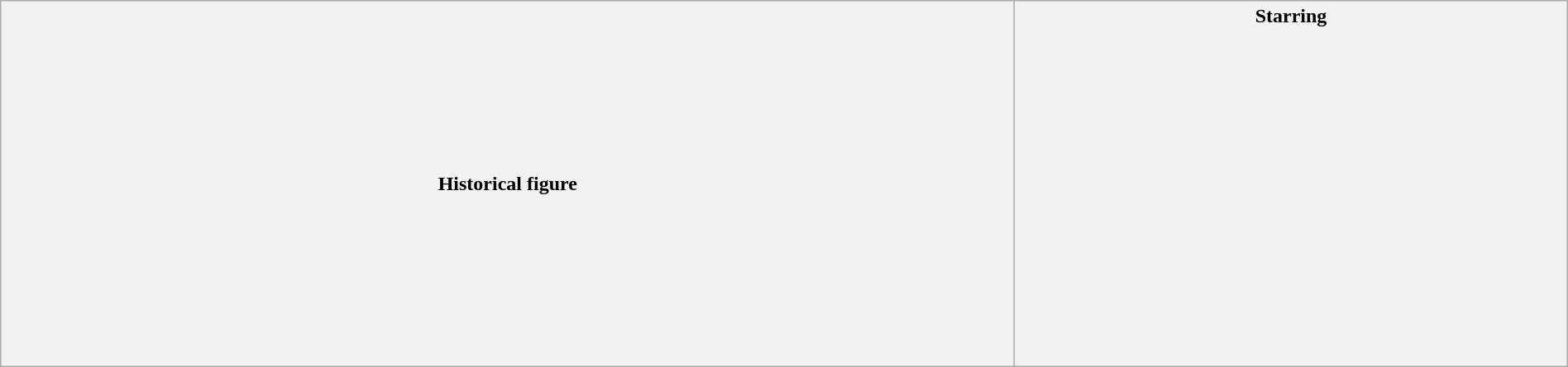<table class="wikitable plainrowheaders" style="width:100%; margin:auto;">
<tr>
<th scope="col">Historical figure</th>
<th scope="col">Starring<br>
<br><br><br><br><br><br><br><br><br><br><br><br><br><br><br></th>
</tr>
</table>
